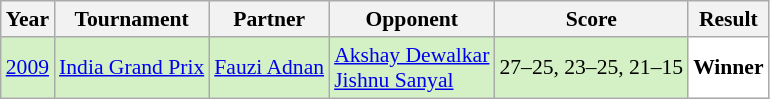<table class="sortable wikitable" style="font-size: 90%;">
<tr>
<th>Year</th>
<th>Tournament</th>
<th>Partner</th>
<th>Opponent</th>
<th>Score</th>
<th>Result</th>
</tr>
<tr style="background:#D4F1C5">
<td align="center"><a href='#'>2009</a></td>
<td align="left"><a href='#'>India Grand Prix</a></td>
<td align="left"> <a href='#'>Fauzi Adnan</a></td>
<td align="left"> <a href='#'>Akshay Dewalkar</a> <br>  <a href='#'>Jishnu Sanyal</a></td>
<td align="left">27–25, 23–25, 21–15</td>
<td style="text-align:left; background:white"> <strong>Winner</strong></td>
</tr>
</table>
